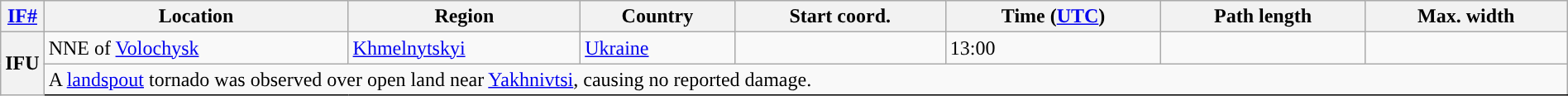<table class="wikitable sortable" style="width:100%;">
<tr>
<th scope="col" width="2%" align="center"><a href='#'>IF#</a></th>
<th scope="col" align="center" class="unsortable">Location</th>
<th scope="col" align="center" class="unsortable">Region</th>
<th scope="col" align="center">Country</th>
<th scope="col" align="center">Start coord.</th>
<th scope="col" align="center">Time (<a href='#'>UTC</a>)</th>
<th scope="col" align="center">Path length</th>
<th scope="col" align="center">Max. width</th>
</tr>
<tr>
<th scope="row" rowspan="2" style="background-color:#">IFU</th>
<td>NNE of <a href='#'>Volochysk</a></td>
<td><a href='#'>Khmelnytskyi</a></td>
<td><a href='#'>Ukraine</a></td>
<td></td>
<td>13:00</td>
<td></td>
<td></td>
</tr>
<tr class="expand-child">
<td colspan="8" style=" border-bottom: 1px solid black;">A <a href='#'>landspout</a> tornado was observed over open land near <a href='#'>Yakhnivtsi</a>, causing no reported damage.</td>
</tr>
</table>
